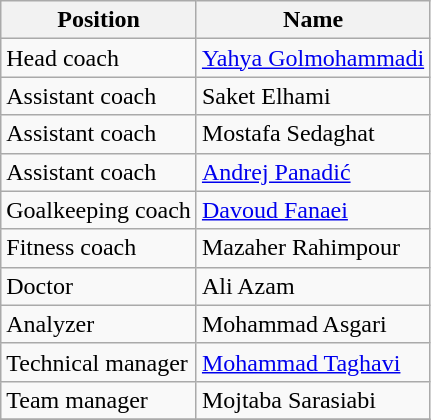<table class="wikitable">
<tr>
<th>Position</th>
<th>Name</th>
</tr>
<tr>
<td>Head coach</td>
<td> <a href='#'>Yahya Golmohammadi</a></td>
</tr>
<tr>
<td>Assistant coach</td>
<td> Saket Elhami</td>
</tr>
<tr>
<td>Assistant coach</td>
<td> Mostafa Sedaghat</td>
</tr>
<tr>
<td>Assistant coach</td>
<td> <a href='#'>Andrej Panadić</a></td>
</tr>
<tr>
<td>Goalkeeping coach</td>
<td> <a href='#'>Davoud Fanaei</a></td>
</tr>
<tr>
<td>Fitness coach</td>
<td> Mazaher Rahimpour</td>
</tr>
<tr>
<td>Doctor</td>
<td> Ali Azam</td>
</tr>
<tr>
<td>Analyzer</td>
<td> Mohammad Asgari</td>
</tr>
<tr>
<td>Technical manager</td>
<td> <a href='#'>Mohammad Taghavi</a></td>
</tr>
<tr>
<td>Team manager</td>
<td> Mojtaba Sarasiabi</td>
</tr>
<tr>
</tr>
</table>
